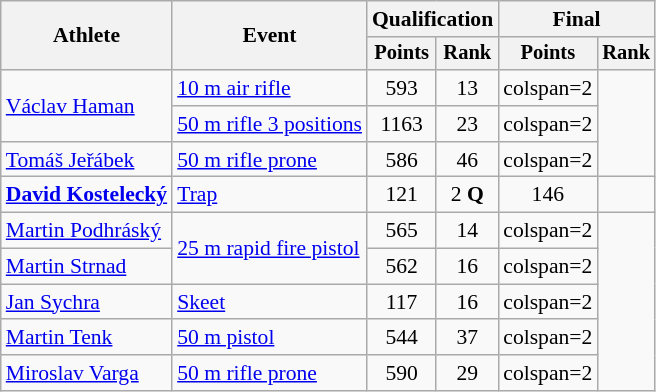<table class="wikitable" style="font-size:90%">
<tr>
<th rowspan="2">Athlete</th>
<th rowspan="2">Event</th>
<th colspan=2>Qualification</th>
<th colspan=2>Final</th>
</tr>
<tr style="font-size:95%">
<th>Points</th>
<th>Rank</th>
<th>Points</th>
<th>Rank</th>
</tr>
<tr align=center>
<td align=left rowspan=2><a href='#'>Václav Haman</a></td>
<td align=left><a href='#'>10 m air rifle</a></td>
<td>593</td>
<td>13</td>
<td>colspan=2 </td>
</tr>
<tr align=center>
<td align=left><a href='#'>50 m rifle 3 positions</a></td>
<td>1163</td>
<td>23</td>
<td>colspan=2 </td>
</tr>
<tr align=center>
<td align=left><a href='#'>Tomáš Jeřábek</a></td>
<td align=left><a href='#'>50 m rifle prone</a></td>
<td>586</td>
<td>46</td>
<td>colspan=2 </td>
</tr>
<tr align=center>
<td align=left><strong><a href='#'>David Kostelecký</a></strong></td>
<td align=left><a href='#'>Trap</a></td>
<td>121</td>
<td>2 <strong>Q</strong></td>
<td>146 </td>
<td></td>
</tr>
<tr align=center>
<td align=left><a href='#'>Martin Podhráský</a></td>
<td align=left rowspan=2><a href='#'>25 m rapid fire pistol</a></td>
<td>565</td>
<td>14</td>
<td>colspan=2 </td>
</tr>
<tr align=center>
<td align=left><a href='#'>Martin Strnad</a></td>
<td>562</td>
<td>16</td>
<td>colspan=2 </td>
</tr>
<tr align=center>
<td align=left><a href='#'>Jan Sychra</a></td>
<td align=left><a href='#'>Skeet</a></td>
<td>117</td>
<td>16</td>
<td>colspan=2 </td>
</tr>
<tr align=center>
<td align=left><a href='#'>Martin Tenk</a></td>
<td align=left><a href='#'>50 m pistol</a></td>
<td>544</td>
<td>37</td>
<td>colspan=2 </td>
</tr>
<tr align=center>
<td align=left><a href='#'>Miroslav Varga</a></td>
<td align=left><a href='#'>50 m rifle prone</a></td>
<td>590</td>
<td>29</td>
<td>colspan=2 </td>
</tr>
</table>
